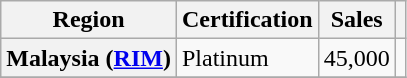<table class="wikitable plainrowheaders">
<tr>
<th scope="col">Region</th>
<th scope="col">Certification</th>
<th scope="col">Sales</th>
<th scope="col"></th>
</tr>
<tr>
<th scope="row">Malaysia (<a href='#'>RIM</a>)</th>
<td>Platinum</td>
<td>45,000</td>
<td align="center"></td>
</tr>
<tr>
</tr>
</table>
